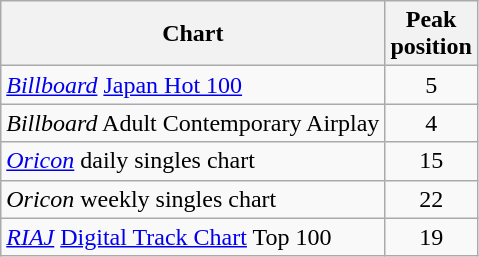<table class="wikitable">
<tr>
<th>Chart</th>
<th>Peak<br>position</th>
</tr>
<tr>
<td><em><a href='#'>Billboard</a></em> <a href='#'>Japan Hot 100</a></td>
<td align="center">5</td>
</tr>
<tr>
<td><em>Billboard</em> Adult Contemporary Airplay</td>
<td align="center">4</td>
</tr>
<tr>
<td><em><a href='#'>Oricon</a></em> daily singles chart</td>
<td align="center">15</td>
</tr>
<tr>
<td><em>Oricon</em> weekly singles chart</td>
<td align="center">22</td>
</tr>
<tr>
<td><em><a href='#'>RIAJ</a></em> <a href='#'>Digital Track Chart</a> Top 100</td>
<td align="center">19</td>
</tr>
</table>
